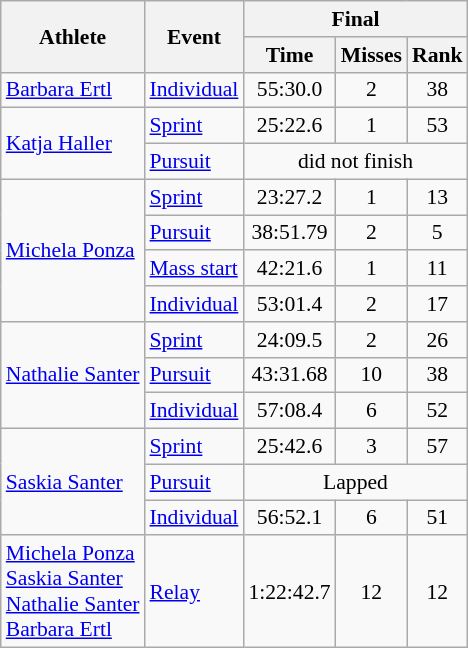<table class="wikitable" style="font-size:90%">
<tr>
<th rowspan="2">Athlete</th>
<th rowspan="2">Event</th>
<th colspan="3">Final</th>
</tr>
<tr>
<th>Time</th>
<th>Misses</th>
<th>Rank</th>
</tr>
<tr>
<td><a href='#'>Barbara Ertl</a></td>
<td><a href='#'>Individual</a></td>
<td align="center">55:30.0</td>
<td align="center">2</td>
<td align="center">38</td>
</tr>
<tr>
<td rowspan=2><a href='#'>Katja Haller</a></td>
<td><a href='#'>Sprint</a></td>
<td align="center">25:22.6</td>
<td align="center">1</td>
<td align="center">53</td>
</tr>
<tr>
<td><a href='#'>Pursuit</a></td>
<td colspan=3 align="center">did not finish</td>
</tr>
<tr>
<td rowspan=4><a href='#'>Michela Ponza</a></td>
<td><a href='#'>Sprint</a></td>
<td align="center">23:27.2</td>
<td align="center">1</td>
<td align="center">13</td>
</tr>
<tr>
<td><a href='#'>Pursuit</a></td>
<td align="center">38:51.79</td>
<td align="center">2</td>
<td align="center">5</td>
</tr>
<tr>
<td><a href='#'>Mass start</a></td>
<td align="center">42:21.6</td>
<td align="center">1</td>
<td align="center">11</td>
</tr>
<tr>
<td><a href='#'>Individual</a></td>
<td align="center">53:01.4</td>
<td align="center">2</td>
<td align="center">17</td>
</tr>
<tr>
<td rowspan=3><a href='#'>Nathalie Santer</a></td>
<td><a href='#'>Sprint</a></td>
<td align="center">24:09.5</td>
<td align="center">2</td>
<td align="center">26</td>
</tr>
<tr>
<td><a href='#'>Pursuit</a></td>
<td align="center">43:31.68</td>
<td align="center">10</td>
<td align="center">38</td>
</tr>
<tr>
<td><a href='#'>Individual</a></td>
<td align="center">57:08.4</td>
<td align="center">6</td>
<td align="center">52</td>
</tr>
<tr>
<td rowspan=3><a href='#'>Saskia Santer</a></td>
<td><a href='#'>Sprint</a></td>
<td align="center">25:42.6</td>
<td align="center">3</td>
<td align="center">57</td>
</tr>
<tr>
<td><a href='#'>Pursuit</a></td>
<td colspan=3 align="center">Lapped</td>
</tr>
<tr>
<td><a href='#'>Individual</a></td>
<td align="center">56:52.1</td>
<td align="center">6</td>
<td align="center">51</td>
</tr>
<tr>
<td><a href='#'>Michela Ponza</a><br><a href='#'>Saskia Santer</a><br> <a href='#'>Nathalie Santer</a><br><a href='#'>Barbara Ertl</a></td>
<td><a href='#'>Relay</a></td>
<td align="center">1:22:42.7</td>
<td align="center">12</td>
<td align="center">12</td>
</tr>
</table>
